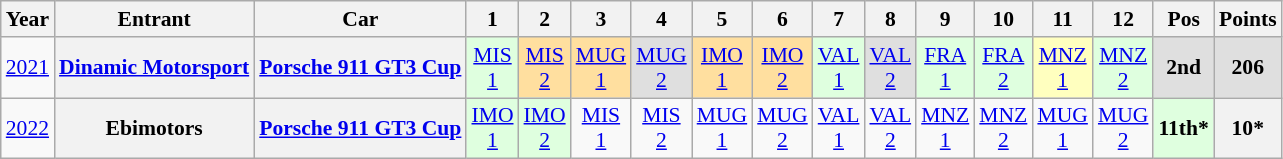<table class="wikitable" style="text-align:center; font-size:90%">
<tr>
<th>Year</th>
<th>Entrant</th>
<th>Car</th>
<th>1</th>
<th>2</th>
<th>3</th>
<th>4</th>
<th>5</th>
<th>6</th>
<th>7</th>
<th>8</th>
<th>9</th>
<th>10</th>
<th>11</th>
<th>12</th>
<th>Pos</th>
<th>Points</th>
</tr>
<tr>
<td><a href='#'>2021</a></td>
<th><a href='#'>Dinamic Motorsport</a></th>
<th><a href='#'>Porsche 911 GT3 Cup</a></th>
<td style="background:#DFFFDF;"><a href='#'>MIS<br>1</a><br><em></em></td>
<td style="background:#FFDF9F;"><a href='#'>MIS<br>2</a><br></td>
<td style="background:#FFDF9F;"><a href='#'>MUG<br>1</a><br></td>
<td style="background:#DFDFDF;"><a href='#'>MUG<br>2</a><br></td>
<td style="background:#FFDF9F;"><a href='#'>IMO<br>1</a><br></td>
<td style="background:#FFDF9F;"><a href='#'>IMO<br>2</a><br></td>
<td style="background:#DFFFDF;"><a href='#'>VAL<br>1</a><br></td>
<td style="background:#DFDFDF;"><a href='#'>VAL<br>2</a><br></td>
<td style="background:#DFFFDF;"><a href='#'>FRA <br>1</a><br></td>
<td style= "background:#DFFFDF;"><a href='#'>FRA<br>2</a><br></td>
<td style="background:#FFFFBF"><a href='#'>MNZ<br>1</a><br></td>
<td style= "background:#DFFFDF;"><a href='#'>MNZ<br>2</a><br></td>
<th style= "background:#DFDFDF;">2nd</th>
<th style= "background:#DFDFDF;">206</th>
</tr>
<tr>
<td><a href='#'>2022</a></td>
<th>Ebimotors</th>
<th><a href='#'>Porsche 911 GT3 Cup</a></th>
<td style="background:#DFFFDF;"><a href='#'>IMO<br>1</a><br><em></em></td>
<td style="background:#DFFFDF;"><a href='#'>IMO<br>2</a><br></td>
<td style=><a href='#'>MIS<br>1</a><br></td>
<td style=><a href='#'>MIS<br>2</a><br></td>
<td style=><a href='#'>MUG<br>1</a><br></td>
<td style=><a href='#'>MUG<br>2</a><br></td>
<td style=><a href='#'>VAL<br>1</a><br></td>
<td style=><a href='#'>VAL<br>2</a><br></td>
<td style=><a href='#'>MNZ<br>1</a><br></td>
<td style=><a href='#'>MNZ<br>2</a><br></td>
<td style=><a href='#'>MUG<br>1</a><br></td>
<td style=><a href='#'>MUG<br>2</a><br></td>
<th style= "background:#DFFFDF;">11th*</th>
<th style=>10*</th>
</tr>
</table>
